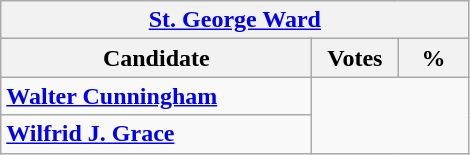<table class="wikitable">
<tr>
<th colspan="3"><a href='#'>St. George Ward</a></th>
</tr>
<tr>
<th style="width: 200px">Candidate</th>
<th style="width: 50px">Votes</th>
<th style="width: 40px">%</th>
</tr>
<tr>
<td><strong><a href='#'>Walter Cunningham</a></strong></td>
</tr>
<tr>
<td><strong><a href='#'>Wilfrid J. Grace</a></strong></td>
</tr>
</table>
